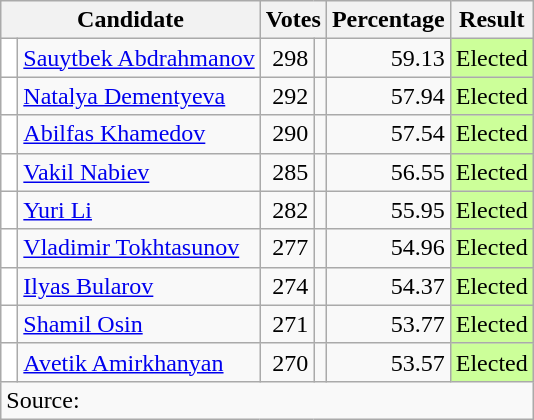<table class="wikitable" style="text-align:right">
<tr>
<th colspan="2" scope="col">Candidate</th>
<th colspan="2">Votes</th>
<th>Percentage</th>
<th>Result</th>
</tr>
<tr>
<td style="background:#FFFFFF; width:4px; text-align:center;"></td>
<td align="left"><a href='#'>Sauytbek Abdrahmanov</a></td>
<td>298</td>
<td></td>
<td>59.13</td>
<td style="background: #ccff99"> Elected</td>
</tr>
<tr>
<td style="background:#FFFFFF; width:4px; text-align:center;"></td>
<td align="left"><a href='#'>Natalya Dementyeva</a></td>
<td>292</td>
<td></td>
<td>57.94</td>
<td style="background: #ccff99"> Elected</td>
</tr>
<tr>
<td style="background:#FFFFFF; width:4px; text-align:center;"></td>
<td align="left"><a href='#'>Abilfas Khamedov</a></td>
<td>290</td>
<td></td>
<td>57.54</td>
<td style="background: #ccff99"> Elected</td>
</tr>
<tr>
<td style="background:#FFFFFF; width:4px; text-align:center;"></td>
<td align="left"><a href='#'>Vakil Nabiev</a></td>
<td>285</td>
<td></td>
<td>56.55</td>
<td style="background: #ccff99"> Elected</td>
</tr>
<tr>
<td style="background:#FFFFFF; width:4px; text-align:center;"></td>
<td align="left"><a href='#'>Yuri Li</a></td>
<td>282</td>
<td></td>
<td>55.95</td>
<td style="background: #ccff99"> Elected</td>
</tr>
<tr>
<td style="background:#FFFFFF; width:4px; text-align:center;"></td>
<td align="left"><a href='#'>Vladimir Tokhtasunov</a></td>
<td>277</td>
<td></td>
<td>54.96</td>
<td style="background: #ccff99"> Elected</td>
</tr>
<tr>
<td style="background:#FFFFFF; width:4px; text-align:center;"></td>
<td align="left"><a href='#'>Ilyas Bularov</a></td>
<td>274</td>
<td></td>
<td>54.37</td>
<td style="background: #ccff99"> Elected</td>
</tr>
<tr>
<td style="background:#FFFFFF; width:4px; text-align:center;"></td>
<td align="left"><a href='#'>Shamil Osin</a></td>
<td>271</td>
<td></td>
<td>53.77</td>
<td style="background: #ccff99"> Elected</td>
</tr>
<tr>
<td style="background:#FFFFFF; width:4px; text-align:center;"></td>
<td align="left"><a href='#'>Avetik Amirkhanyan</a></td>
<td>270</td>
<td></td>
<td>53.57</td>
<td style="background: #ccff99"> Elected</td>
</tr>
<tr>
<td colspan="6" align="left">Source: </td>
</tr>
</table>
